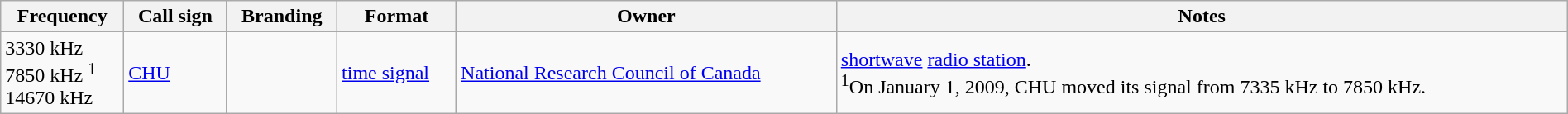<table class="wikitable sortable" width="100%">
<tr>
<th>Frequency</th>
<th>Call sign</th>
<th>Branding</th>
<th>Format</th>
<th>Owner</th>
<th>Notes</th>
</tr>
<tr>
<td>3330 kHz<br>7850 kHz <sup>1</sup> <br>14670 kHz</td>
<td><a href='#'>CHU</a></td>
<td></td>
<td><a href='#'>time signal</a></td>
<td><a href='#'>National Research Council of Canada</a></td>
<td><a href='#'>shortwave</a> <a href='#'>radio station</a>. <br><sup>1</sup>On January 1, 2009, CHU moved its signal from 7335 kHz to 7850 kHz.<br></td>
</tr>
</table>
